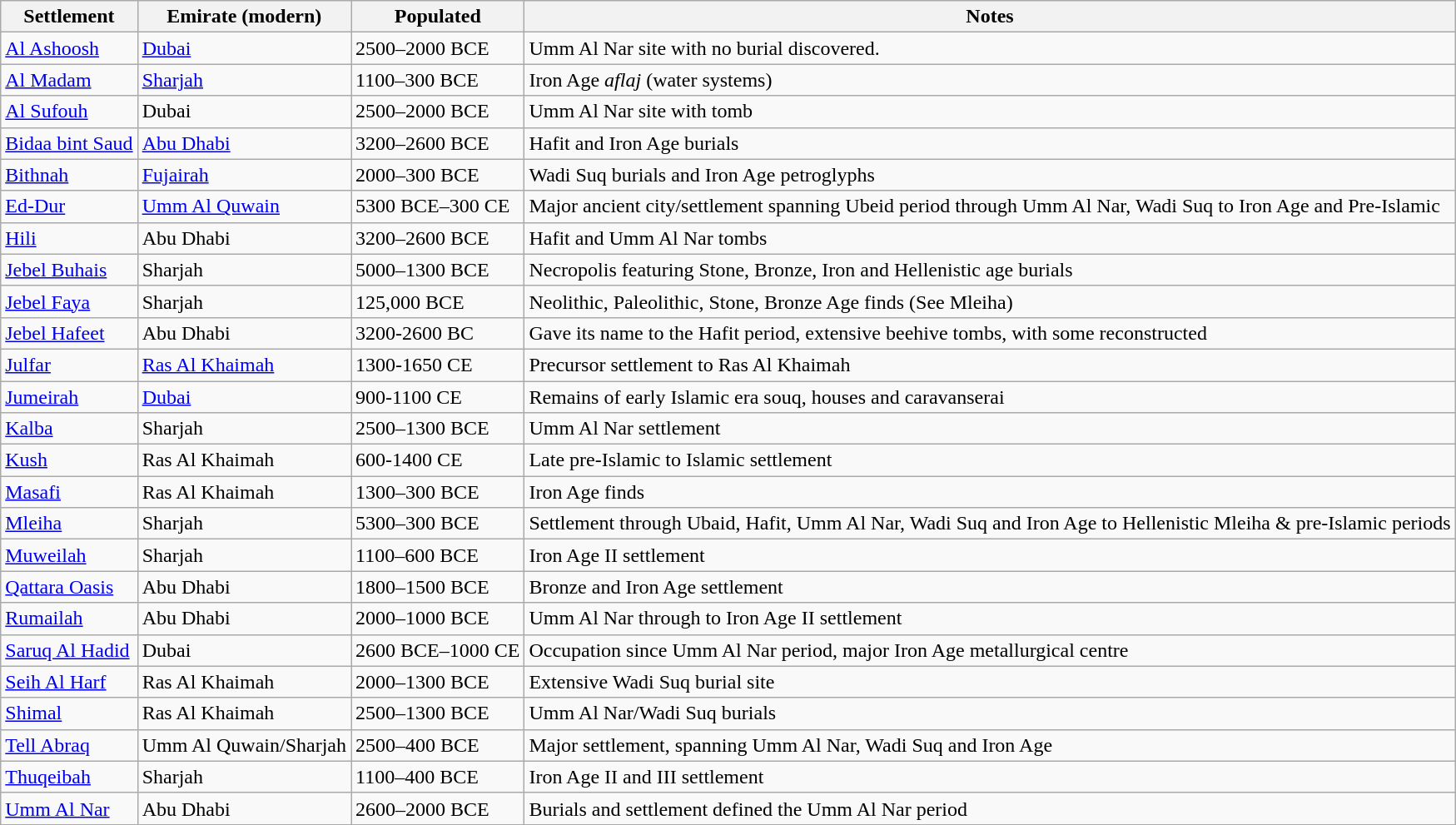<table class="wikitable">
<tr>
<th>Settlement</th>
<th>Emirate (modern)</th>
<th>Populated</th>
<th>Notes</th>
</tr>
<tr>
<td><a href='#'>Al Ashoosh</a></td>
<td><a href='#'>Dubai</a></td>
<td>2500–2000 BCE</td>
<td>Umm Al Nar site with no burial discovered.</td>
</tr>
<tr>
<td><a href='#'>Al Madam</a></td>
<td><a href='#'>Sharjah</a></td>
<td>1100–300 BCE</td>
<td>Iron Age <em>aflaj</em> (water systems)</td>
</tr>
<tr>
<td><a href='#'>Al Sufouh</a></td>
<td>Dubai</td>
<td>2500–2000 BCE</td>
<td>Umm Al Nar site with tomb</td>
</tr>
<tr>
<td><a href='#'>Bidaa bint Saud</a></td>
<td><a href='#'>Abu Dhabi</a></td>
<td>3200–2600 BCE</td>
<td>Hafit and Iron Age burials</td>
</tr>
<tr>
<td><a href='#'>Bithnah</a></td>
<td><a href='#'>Fujairah</a></td>
<td>2000–300 BCE</td>
<td>Wadi Suq burials and Iron Age petroglyphs</td>
</tr>
<tr>
<td><a href='#'>Ed-Dur</a></td>
<td><a href='#'>Umm Al Quwain</a></td>
<td>5300 BCE–300 CE</td>
<td>Major ancient city/settlement spanning Ubeid period through Umm Al Nar, Wadi Suq to Iron Age and Pre-Islamic</td>
</tr>
<tr>
<td><a href='#'>Hili</a></td>
<td>Abu Dhabi</td>
<td>3200–2600 BCE</td>
<td>Hafit and Umm Al Nar tombs</td>
</tr>
<tr>
<td><a href='#'>Jebel Buhais</a></td>
<td>Sharjah</td>
<td>5000–1300 BCE</td>
<td>Necropolis featuring Stone, Bronze, Iron and Hellenistic age burials</td>
</tr>
<tr>
<td><a href='#'>Jebel Faya</a></td>
<td>Sharjah</td>
<td>125,000 BCE</td>
<td>Neolithic, Paleolithic, Stone, Bronze Age finds (See Mleiha)</td>
</tr>
<tr>
<td><a href='#'>Jebel Hafeet</a></td>
<td>Abu Dhabi</td>
<td>3200-2600 BC</td>
<td>Gave its name to the Hafit period, extensive beehive tombs, with some reconstructed</td>
</tr>
<tr>
<td><a href='#'>Julfar</a></td>
<td><a href='#'>Ras Al Khaimah</a></td>
<td>1300-1650 CE</td>
<td>Precursor settlement to Ras Al Khaimah</td>
</tr>
<tr>
<td><a href='#'>Jumeirah</a></td>
<td><a href='#'>Dubai</a></td>
<td>900-1100 CE</td>
<td>Remains of early Islamic era souq, houses and caravanserai</td>
</tr>
<tr>
<td><a href='#'>Kalba</a></td>
<td>Sharjah</td>
<td>2500–1300 BCE</td>
<td>Umm Al Nar settlement</td>
</tr>
<tr>
<td><a href='#'>Kush</a></td>
<td>Ras Al Khaimah</td>
<td>600-1400 CE</td>
<td>Late pre-Islamic to Islamic settlement</td>
</tr>
<tr>
<td><a href='#'>Masafi</a></td>
<td>Ras Al Khaimah</td>
<td>1300–300 BCE</td>
<td>Iron Age finds</td>
</tr>
<tr>
<td><a href='#'>Mleiha</a></td>
<td>Sharjah</td>
<td>5300–300 BCE</td>
<td>Settlement through Ubaid, Hafit, Umm Al Nar, Wadi Suq and Iron Age to Hellenistic Mleiha & pre-Islamic periods</td>
</tr>
<tr>
<td><a href='#'>Muweilah</a></td>
<td>Sharjah</td>
<td>1100–600 BCE</td>
<td>Iron Age II settlement</td>
</tr>
<tr>
<td><a href='#'>Qattara Oasis</a></td>
<td>Abu Dhabi</td>
<td>1800–1500 BCE</td>
<td>Bronze and Iron Age settlement</td>
</tr>
<tr>
<td><a href='#'>Rumailah</a></td>
<td>Abu Dhabi</td>
<td>2000–1000 BCE</td>
<td>Umm Al Nar through to Iron Age II settlement</td>
</tr>
<tr>
<td><a href='#'>Saruq Al Hadid</a></td>
<td>Dubai</td>
<td>2600 BCE–1000 CE</td>
<td>Occupation since Umm Al Nar period, major Iron Age metallurgical centre</td>
</tr>
<tr>
<td><a href='#'>Seih Al Harf</a></td>
<td>Ras Al Khaimah</td>
<td>2000–1300 BCE</td>
<td>Extensive Wadi Suq burial site</td>
</tr>
<tr>
<td><a href='#'>Shimal</a></td>
<td>Ras Al Khaimah</td>
<td>2500–1300 BCE</td>
<td>Umm Al Nar/Wadi Suq burials</td>
</tr>
<tr>
<td><a href='#'>Tell Abraq</a></td>
<td>Umm Al Quwain/Sharjah</td>
<td>2500–400 BCE</td>
<td>Major settlement, spanning Umm Al Nar, Wadi Suq and Iron Age</td>
</tr>
<tr>
<td><a href='#'>Thuqeibah</a></td>
<td>Sharjah</td>
<td>1100–400 BCE</td>
<td>Iron Age II and III settlement</td>
</tr>
<tr>
<td><a href='#'>Umm Al Nar</a></td>
<td>Abu Dhabi</td>
<td>2600–2000 BCE</td>
<td>Burials and settlement defined the Umm Al Nar period</td>
</tr>
</table>
